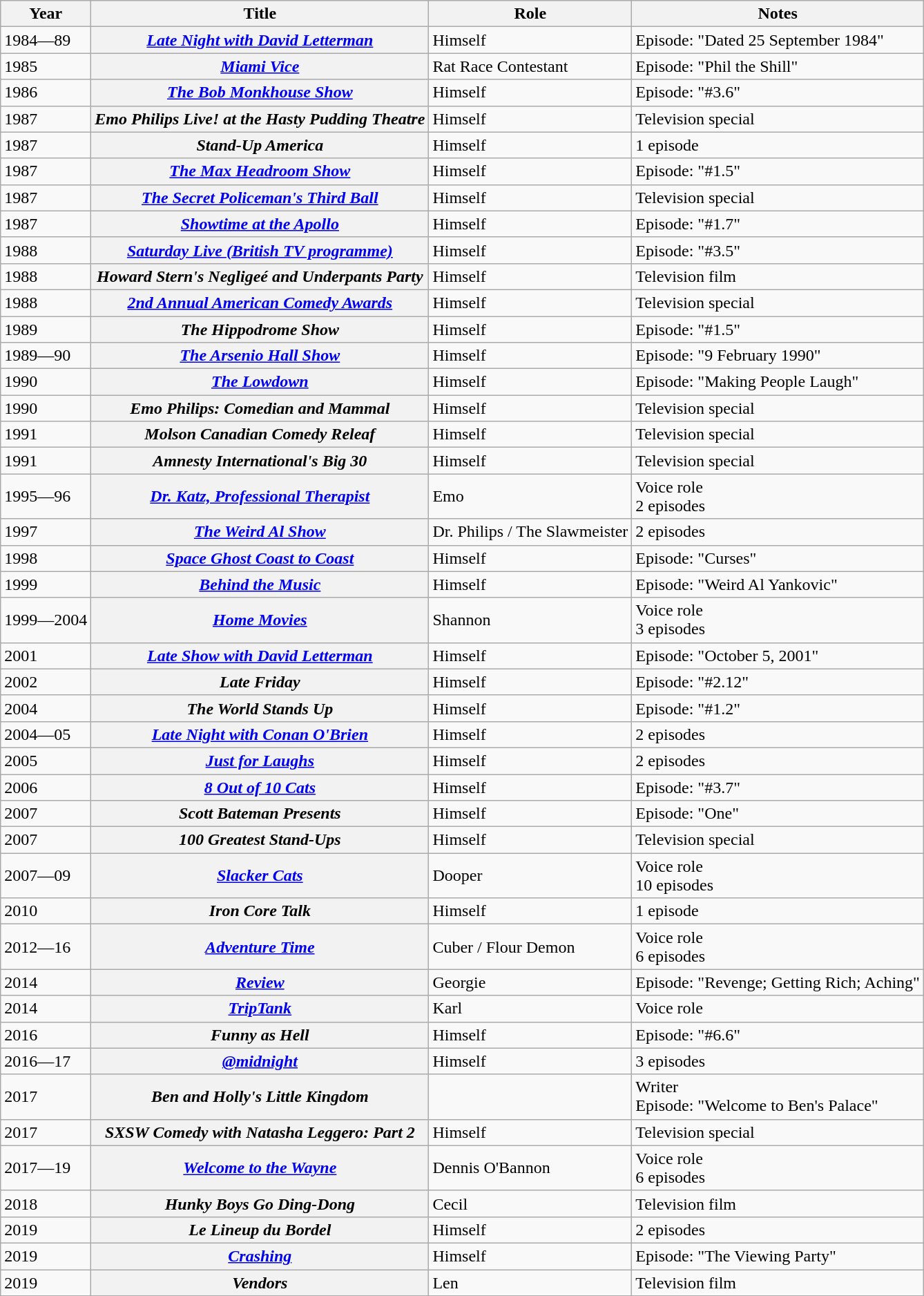<table class="wikitable plainrowheaders sortable">
<tr>
<th scope="col">Year</th>
<th scope="col">Title</th>
<th scope="col">Role</th>
<th scope="col" class="unsortable">Notes</th>
</tr>
<tr>
<td>1984—89</td>
<th scope="row"><em><a href='#'>Late Night with David Letterman</a></em></th>
<td>Himself</td>
<td>Episode: "Dated 25 September 1984"</td>
</tr>
<tr>
<td>1985</td>
<th scope="row"><em><a href='#'>Miami Vice</a></em></th>
<td>Rat Race Contestant</td>
<td>Episode: "Phil the Shill"</td>
</tr>
<tr>
<td>1986</td>
<th scope="row"><em><a href='#'>The Bob Monkhouse Show</a></em></th>
<td>Himself</td>
<td>Episode: "#3.6"</td>
</tr>
<tr>
<td>1987</td>
<th scope="row"><em>Emo Philips Live! at the Hasty Pudding Theatre</em></th>
<td>Himself</td>
<td>Television special</td>
</tr>
<tr>
<td>1987</td>
<th scope="row"><em>Stand-Up America</em></th>
<td>Himself</td>
<td>1 episode</td>
</tr>
<tr>
<td>1987</td>
<th scope="row"><em><a href='#'>The Max Headroom Show</a></em></th>
<td>Himself</td>
<td>Episode: "#1.5"</td>
</tr>
<tr>
<td>1987</td>
<th scope="row"><em><a href='#'>The Secret Policeman's Third Ball</a></em></th>
<td>Himself</td>
<td>Television special</td>
</tr>
<tr>
<td>1987</td>
<th scope="row"><em><a href='#'>Showtime at the Apollo</a></em></th>
<td>Himself</td>
<td>Episode: "#1.7"</td>
</tr>
<tr>
<td>1988</td>
<th scope="row"><em><a href='#'>Saturday Live (British TV programme)</a></em></th>
<td>Himself</td>
<td>Episode: "#3.5"</td>
</tr>
<tr>
<td>1988</td>
<th scope="row"><em>Howard Stern's Negligeé and Underpants Party</em></th>
<td>Himself</td>
<td>Television film</td>
</tr>
<tr>
<td>1988</td>
<th scope="row"><em><a href='#'>2nd Annual American Comedy Awards</a></em></th>
<td>Himself</td>
<td>Television special</td>
</tr>
<tr>
<td>1989</td>
<th scope="row"><em>The Hippodrome Show</em></th>
<td>Himself</td>
<td>Episode: "#1.5"</td>
</tr>
<tr>
<td>1989—90</td>
<th scope="row"><em><a href='#'>The Arsenio Hall Show</a></em></th>
<td>Himself</td>
<td>Episode: "9 February 1990"</td>
</tr>
<tr>
<td>1990</td>
<th scope="row"><em><a href='#'>The Lowdown</a></em></th>
<td>Himself</td>
<td>Episode: "Making People Laugh"</td>
</tr>
<tr>
<td>1990</td>
<th scope="row"><em>Emo Philips: Comedian and Mammal</em></th>
<td>Himself</td>
<td>Television special</td>
</tr>
<tr>
<td>1991</td>
<th scope="row"><em>Molson Canadian Comedy Releaf</em></th>
<td>Himself</td>
<td>Television special</td>
</tr>
<tr>
<td>1991</td>
<th scope="row"><em>Amnesty International's Big 30</em></th>
<td>Himself</td>
<td>Television special</td>
</tr>
<tr>
<td>1995—96</td>
<th scope="row"><em><a href='#'>Dr. Katz, Professional Therapist</a></em></th>
<td>Emo</td>
<td>Voice role<br>2 episodes</td>
</tr>
<tr>
<td>1997</td>
<th scope="row"><em><a href='#'>The Weird Al Show</a></em></th>
<td>Dr. Philips / The Slawmeister</td>
<td>2 episodes</td>
</tr>
<tr>
<td>1998</td>
<th scope="row"><em><a href='#'>Space Ghost Coast to Coast</a></em></th>
<td>Himself</td>
<td>Episode: "Curses"</td>
</tr>
<tr>
<td>1999</td>
<th scope="row"><em><a href='#'>Behind the Music</a></em></th>
<td>Himself</td>
<td>Episode: "Weird Al Yankovic"</td>
</tr>
<tr>
<td>1999—2004</td>
<th scope="row"><em><a href='#'>Home Movies</a></em></th>
<td>Shannon</td>
<td>Voice role<br>3 episodes</td>
</tr>
<tr>
<td>2001</td>
<th scope="row"><em><a href='#'>Late Show with David Letterman</a></em></th>
<td>Himself</td>
<td>Episode: "October 5, 2001"</td>
</tr>
<tr>
<td>2002</td>
<th scope="row"><em>Late Friday</em></th>
<td>Himself</td>
<td>Episode: "#2.12"</td>
</tr>
<tr>
<td>2004</td>
<th scope="row"><em>The World Stands Up</em></th>
<td>Himself</td>
<td>Episode: "#1.2"</td>
</tr>
<tr>
<td>2004—05</td>
<th scope="row"><em><a href='#'>Late Night with Conan O'Brien</a></em></th>
<td>Himself</td>
<td>2 episodes</td>
</tr>
<tr>
<td>2005</td>
<th scope="row"><em><a href='#'>Just for Laughs</a></em></th>
<td>Himself</td>
<td>2 episodes</td>
</tr>
<tr>
<td>2006</td>
<th scope="row"><em><a href='#'>8 Out of 10 Cats</a></em></th>
<td>Himself</td>
<td>Episode: "#3.7"</td>
</tr>
<tr>
<td>2007</td>
<th scope="row"><em>Scott Bateman Presents</em></th>
<td>Himself</td>
<td>Episode: "One"</td>
</tr>
<tr>
<td>2007</td>
<th scope="row"><em>100 Greatest Stand-Ups</em></th>
<td>Himself</td>
<td>Television special</td>
</tr>
<tr>
<td>2007—09</td>
<th scope="row"><em><a href='#'>Slacker Cats</a></em></th>
<td>Dooper</td>
<td>Voice role<br>10 episodes</td>
</tr>
<tr>
<td>2010</td>
<th scope="row"><em>Iron Core Talk</em></th>
<td>Himself</td>
<td>1 episode</td>
</tr>
<tr>
<td>2012—16</td>
<th scope="row"><em><a href='#'>Adventure Time</a></em></th>
<td>Cuber / Flour Demon</td>
<td>Voice role<br>6 episodes</td>
</tr>
<tr>
<td>2014</td>
<th scope="row"><em><a href='#'>Review</a></em></th>
<td>Georgie</td>
<td>Episode: "Revenge; Getting Rich; Aching"</td>
</tr>
<tr>
<td>2014</td>
<th scope="row"><em><a href='#'>TripTank</a></em></th>
<td>Karl</td>
<td>Voice role</td>
</tr>
<tr>
<td>2016</td>
<th scope="row"><em>Funny as Hell</em></th>
<td>Himself</td>
<td>Episode: "#6.6"</td>
</tr>
<tr>
<td>2016—17</td>
<th scope="row"><em><a href='#'>@midnight</a></em></th>
<td>Himself</td>
<td>3 episodes</td>
</tr>
<tr>
<td>2017</td>
<th scope="row"><em>Ben and Holly's Little Kingdom</em></th>
<td></td>
<td>Writer<br>Episode: "Welcome to Ben's Palace"</td>
</tr>
<tr>
<td>2017</td>
<th scope="row"><em>SXSW Comedy with Natasha Leggero: Part 2</em></th>
<td>Himself</td>
<td>Television special</td>
</tr>
<tr>
<td>2017—19</td>
<th scope="row"><em><a href='#'>Welcome to the Wayne</a></em></th>
<td>Dennis O'Bannon</td>
<td>Voice role<br>6 episodes</td>
</tr>
<tr>
<td>2018</td>
<th scope="row"><em>Hunky Boys Go Ding-Dong</em></th>
<td>Cecil</td>
<td>Television film</td>
</tr>
<tr>
<td>2019</td>
<th scope="row"><em>Le Lineup du Bordel</em></th>
<td>Himself</td>
<td>2 episodes</td>
</tr>
<tr>
<td>2019</td>
<th scope="row"><em><a href='#'>Crashing</a></em></th>
<td>Himself</td>
<td>Episode: "The Viewing Party"</td>
</tr>
<tr>
<td>2019</td>
<th scope="row"><em>Vendors</em></th>
<td>Len</td>
<td>Television film</td>
</tr>
</table>
